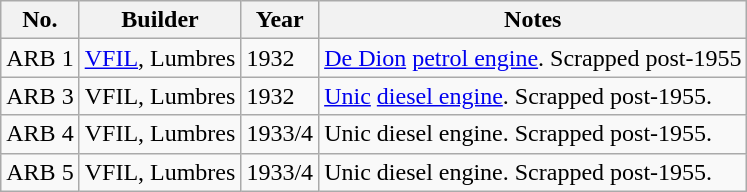<table class="wikitable">
<tr>
<th>No.</th>
<th>Builder</th>
<th>Year</th>
<th>Notes</th>
</tr>
<tr>
<td>ARB 1</td>
<td><a href='#'>VFIL</a>, Lumbres</td>
<td>1932</td>
<td><a href='#'>De Dion</a> <a href='#'>petrol engine</a>. Scrapped post-1955</td>
</tr>
<tr>
<td>ARB 3</td>
<td>VFIL, Lumbres</td>
<td>1932</td>
<td><a href='#'>Unic</a> <a href='#'>diesel engine</a>. Scrapped post-1955.</td>
</tr>
<tr>
<td>ARB 4</td>
<td>VFIL, Lumbres</td>
<td>1933/4</td>
<td>Unic diesel engine. Scrapped post-1955.</td>
</tr>
<tr>
<td>ARB 5</td>
<td>VFIL, Lumbres</td>
<td>1933/4</td>
<td>Unic diesel engine. Scrapped post-1955.</td>
</tr>
</table>
